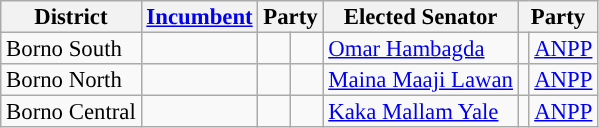<table class="sortable wikitable" style="font-size:95%;line-height:14px;">
<tr>
<th class="unsortable">District</th>
<th class="unsortable"><a href='#'>Incumbent</a></th>
<th colspan="2">Party</th>
<th class="unsortable">Elected Senator</th>
<th colspan="2">Party</th>
</tr>
<tr>
<td>Borno South</td>
<td></td>
<td></td>
<td></td>
<td><a href='#'>Omar Hambagda</a></td>
<td style="background:"></td>
<td><a href='#'>ANPP</a></td>
</tr>
<tr>
<td>Borno North</td>
<td></td>
<td></td>
<td></td>
<td><a href='#'>Maina Maaji Lawan</a></td>
<td style="background:"></td>
<td><a href='#'>ANPP</a></td>
</tr>
<tr>
<td>Borno Central</td>
<td></td>
<td></td>
<td></td>
<td><a href='#'>Kaka Mallam Yale</a></td>
<td style="background:"></td>
<td><a href='#'>ANPP</a></td>
</tr>
</table>
